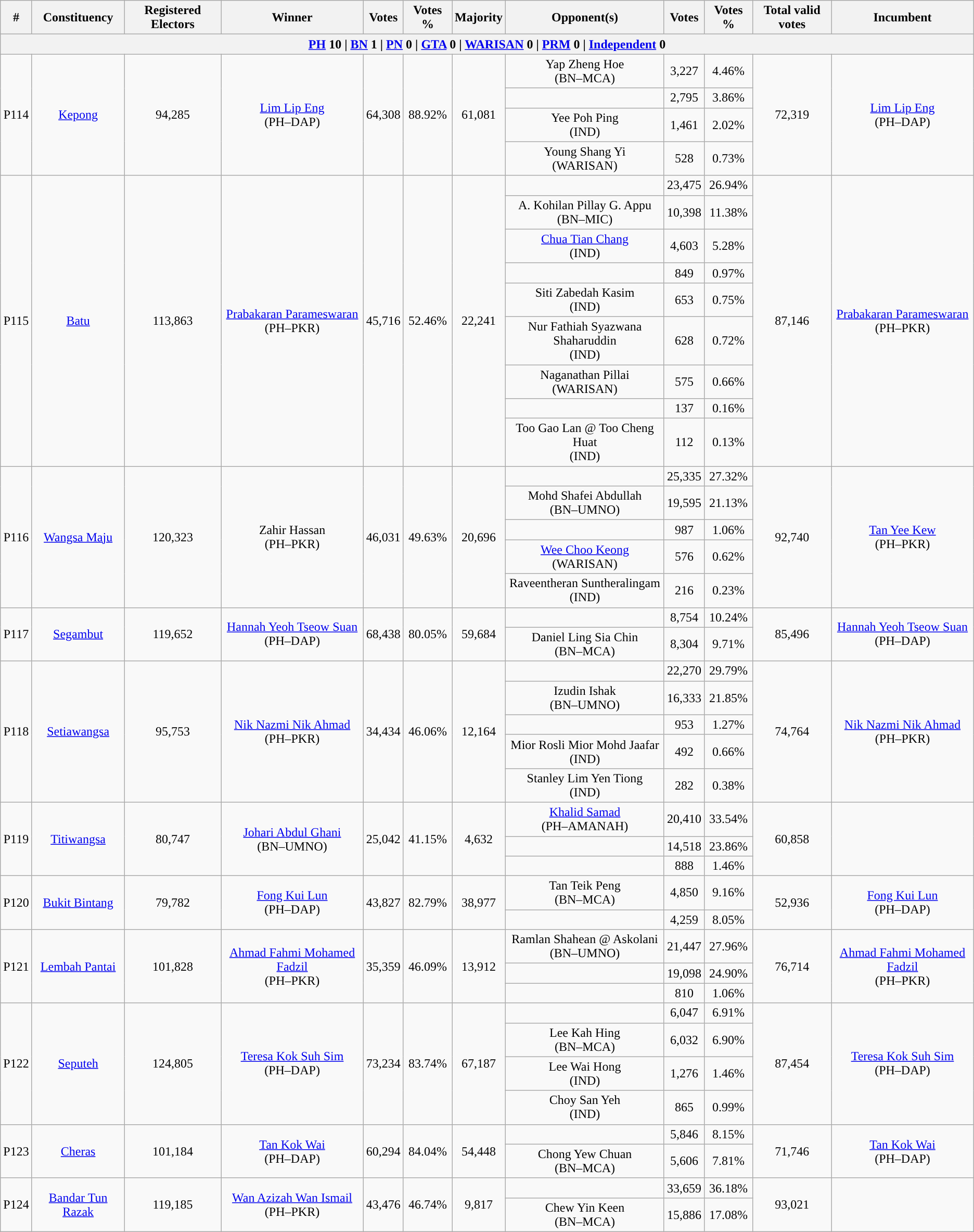<table class="wikitable sortable" style">
<tr>
<th>#</th>
<th>Constituency</th>
<th>Registered Electors</th>
<th>Winner</th>
<th>Votes</th>
<th>Votes %</th>
<th>Majority</th>
<th>Opponent(s)</th>
<th>Votes</th>
<th>Votes %</th>
<th>Total valid votes</th>
<th>Incumbent</th>
</tr>
<tr>
<th colspan="13"><a href='#'>PH</a> <strong>10</strong> |  <a href='#'>BN</a> <strong>1</strong>  | <a href='#'>PN</a> <strong>0</strong> | <a href='#'>GTA</a> <strong>0</strong>  | <a href='#'>WARISAN</a> <strong>0</strong> |  <a href='#'>PRM</a> <strong>0</strong>  | <a href='#'>Independent</a> <strong>0</strong></th>
</tr>
<tr align="center">
<td rowspan=4>P114</td>
<td rowspan=4><a href='#'>Kepong</a></td>
<td rowspan=4>94,285</td>
<td rowspan=4><a href='#'>Lim Lip Eng</a><br>(PH–DAP)</td>
<td rowspan=4>64,308</td>
<td rowspan=4>88.92%</td>
<td rowspan=4>61,081</td>
<td>Yap Zheng Hoe<br>(BN–MCA)</td>
<td>3,227</td>
<td>4.46%</td>
<td rowspan=4>72,319</td>
<td rowspan=4><a href='#'>Lim Lip Eng</a><br>(PH–DAP)</td>
</tr>
<tr align="center">
<td></td>
<td>2,795</td>
<td>3.86%</td>
</tr>
<tr align="center">
<td>Yee Poh Ping<br>(IND)</td>
<td>1,461</td>
<td>2.02%</td>
</tr>
<tr align="center">
<td>Young Shang Yi<br>(WARISAN)</td>
<td>528</td>
<td>0.73%</td>
</tr>
<tr align="center">
<td rowspan=9>P115</td>
<td rowspan=9><a href='#'>Batu</a></td>
<td rowspan=9>113,863</td>
<td rowspan=9><a href='#'>Prabakaran Parameswaran</a><br>(PH–PKR)</td>
<td rowspan=9>45,716</td>
<td rowspan=9>52.46%</td>
<td rowspan=9>22,241</td>
<td></td>
<td>23,475</td>
<td>26.94%</td>
<td rowspan=9>87,146</td>
<td rowspan=9><a href='#'>Prabakaran Parameswaran</a><br>(PH–PKR)</td>
</tr>
<tr align="center">
<td>A. Kohilan Pillay G. Appu<br>(BN–MIC)</td>
<td>10,398</td>
<td>11.38%</td>
</tr>
<tr align="center">
<td><a href='#'>Chua Tian Chang</a><br>(IND)</td>
<td>4,603</td>
<td>5.28%</td>
</tr>
<tr align="center">
<td></td>
<td>849</td>
<td>0.97%</td>
</tr>
<tr align="center">
<td>Siti Zabedah Kasim<br>(IND)</td>
<td>653</td>
<td>0.75%</td>
</tr>
<tr align="center">
<td>Nur Fathiah Syazwana Shaharuddin<br>(IND)</td>
<td>628</td>
<td>0.72%</td>
</tr>
<tr align="center">
<td>Naganathan Pillai<br>(WARISAN)</td>
<td>575</td>
<td>0.66%</td>
</tr>
<tr align="center">
<td></td>
<td>137</td>
<td>0.16%</td>
</tr>
<tr align="center">
<td>Too Gao Lan @ Too Cheng Huat<br>(IND)</td>
<td>112</td>
<td>0.13%</td>
</tr>
<tr align="center">
<td rowspan=5>P116</td>
<td rowspan=5><a href='#'>Wangsa Maju</a></td>
<td rowspan=5>120,323</td>
<td rowspan=5>Zahir Hassan<br>(PH–PKR)</td>
<td rowspan=5>46,031</td>
<td rowspan=5>49.63%</td>
<td rowspan=5>20,696</td>
<td><br></td>
<td>25,335</td>
<td>27.32%</td>
<td rowspan=5>92,740</td>
<td rowspan=5><a href='#'>Tan Yee Kew</a><br>(PH–PKR)</td>
</tr>
<tr align="center">
<td>Mohd Shafei Abdullah<br>(BN–UMNO)</td>
<td>19,595</td>
<td>21.13%</td>
</tr>
<tr align="center">
<td></td>
<td>987</td>
<td>1.06%</td>
</tr>
<tr align="center">
<td><a href='#'>Wee Choo Keong</a><br>(WARISAN)</td>
<td>576</td>
<td>0.62%</td>
</tr>
<tr align="center">
<td>Raveentheran Suntheralingam<br>(IND)</td>
<td>216</td>
<td>0.23%</td>
</tr>
<tr align="center">
<td rowspan=2>P117</td>
<td rowspan=2><a href='#'>Segambut</a></td>
<td rowspan=2>119,652</td>
<td rowspan=2><a href='#'>Hannah Yeoh Tseow Suan</a><br>(PH–DAP)</td>
<td rowspan=2>68,438</td>
<td rowspan=2>80.05%</td>
<td rowspan=2>59,684</td>
<td></td>
<td>8,754</td>
<td>10.24%</td>
<td rowspan=2>85,496</td>
<td rowspan=2><a href='#'>Hannah Yeoh Tseow Suan</a><br>(PH–DAP)</td>
</tr>
<tr align="center">
<td>Daniel Ling Sia Chin<br>(BN–MCA)</td>
<td>8,304</td>
<td>9.71%</td>
</tr>
<tr align="center">
<td rowspan=5>P118</td>
<td rowspan=5><a href='#'>Setiawangsa</a></td>
<td rowspan=5>95,753</td>
<td rowspan=5><a href='#'>Nik Nazmi Nik Ahmad</a><br>(PH–PKR)</td>
<td rowspan=5>34,434</td>
<td rowspan=5>46.06%</td>
<td rowspan=5>12,164</td>
<td></td>
<td>22,270</td>
<td>29.79%</td>
<td rowspan=5>74,764</td>
<td rowspan=5><a href='#'>Nik Nazmi Nik Ahmad</a><br>(PH–PKR)</td>
</tr>
<tr align="center">
<td>Izudin Ishak<br>(BN–UMNO)</td>
<td>16,333</td>
<td>21.85%</td>
</tr>
<tr align="center">
<td></td>
<td>953</td>
<td>1.27%</td>
</tr>
<tr align="center">
<td>Mior Rosli Mior Mohd Jaafar<br>(IND)</td>
<td>492</td>
<td>0.66%</td>
</tr>
<tr align="center">
<td>Stanley Lim Yen Tiong<br>(IND)</td>
<td>282</td>
<td>0.38%</td>
</tr>
<tr align="center">
<td rowspan=3>P119</td>
<td rowspan=3><a href='#'>Titiwangsa</a></td>
<td rowspan=3>80,747</td>
<td rowspan=3><a href='#'>Johari Abdul Ghani</a><br>(BN–UMNO)</td>
<td rowspan=3>25,042</td>
<td rowspan=3>41.15%</td>
<td rowspan=3>4,632</td>
<td><a href='#'>Khalid Samad</a><br>(PH–AMANAH)</td>
<td>20,410</td>
<td>33.54%</td>
<td rowspan=3>60,858</td>
<td rowspan=3><br></td>
</tr>
<tr align="center">
<td></td>
<td>14,518</td>
<td>23.86%</td>
</tr>
<tr align="center">
<td></td>
<td>888</td>
<td>1.46%</td>
</tr>
<tr align="center">
<td rowspan=2>P120</td>
<td rowspan=2><a href='#'>Bukit Bintang</a></td>
<td rowspan=2>79,782</td>
<td rowspan=2><a href='#'>Fong Kui Lun</a><br>(PH–DAP)</td>
<td rowspan=2>43,827</td>
<td rowspan=2>82.79%</td>
<td rowspan=2>38,977</td>
<td>Tan Teik Peng<br>(BN–MCA)</td>
<td>4,850</td>
<td>9.16%</td>
<td rowspan=2>52,936</td>
<td rowspan=2><a href='#'>Fong Kui Lun</a><br>(PH–DAP)</td>
</tr>
<tr align="center">
<td></td>
<td>4,259</td>
<td>8.05%</td>
</tr>
<tr align="center">
<td rowspan=3>P121</td>
<td rowspan=3><a href='#'>Lembah Pantai</a></td>
<td rowspan=3>101,828</td>
<td rowspan=3><a href='#'>Ahmad Fahmi Mohamed Fadzil</a><br>(PH–PKR)</td>
<td rowspan=3>35,359</td>
<td rowspan=3>46.09%</td>
<td rowspan=3>13,912</td>
<td>Ramlan Shahean @ Askolani<br>(BN–UMNO)</td>
<td>21,447</td>
<td>27.96%</td>
<td rowspan=3>76,714</td>
<td rowspan=3><a href='#'>Ahmad Fahmi Mohamed Fadzil</a><br>(PH–PKR)</td>
</tr>
<tr align="center">
<td></td>
<td>19,098</td>
<td>24.90%</td>
</tr>
<tr align="center">
<td></td>
<td>810</td>
<td>1.06%</td>
</tr>
<tr align="center">
<td rowspan=4>P122</td>
<td rowspan=4><a href='#'>Seputeh</a></td>
<td rowspan=4>124,805</td>
<td rowspan=4><a href='#'>Teresa Kok Suh Sim</a><br>(PH–DAP)</td>
<td rowspan=4>73,234</td>
<td rowspan=4>83.74%</td>
<td rowspan=4>67,187</td>
<td></td>
<td>6,047</td>
<td>6.91%</td>
<td rowspan=4>87,454</td>
<td rowspan=4><a href='#'>Teresa Kok Suh Sim</a><br>(PH–DAP)</td>
</tr>
<tr align="center">
<td>Lee Kah Hing<br>(BN–MCA)</td>
<td>6,032</td>
<td>6.90%</td>
</tr>
<tr align="center">
<td>Lee Wai Hong<br>(IND)</td>
<td>1,276</td>
<td>1.46%</td>
</tr>
<tr align="center">
<td>Choy San Yeh<br>(IND)</td>
<td>865</td>
<td>0.99%</td>
</tr>
<tr align="center">
<td rowspan=2>P123</td>
<td rowspan=2><a href='#'>Cheras</a></td>
<td rowspan=2>101,184</td>
<td rowspan=2><a href='#'>Tan Kok Wai</a><br>(PH–DAP)</td>
<td rowspan=2>60,294</td>
<td rowspan=2>84.04%</td>
<td rowspan=2>54,448</td>
<td></td>
<td>5,846</td>
<td>8.15%</td>
<td rowspan=2>71,746</td>
<td rowspan=2><a href='#'>Tan Kok Wai</a><br>(PH–DAP)</td>
</tr>
<tr align="center">
<td>Chong Yew Chuan<br>(BN–MCA)</td>
<td>5,606</td>
<td>7.81%</td>
</tr>
<tr align="center">
<td rowspan=2>P124</td>
<td rowspan=2><a href='#'>Bandar Tun Razak</a></td>
<td rowspan=2>119,185</td>
<td rowspan=2><a href='#'>Wan Azizah Wan Ismail</a><br>(PH–PKR)</td>
<td rowspan=2>43,476</td>
<td rowspan=2>46.74%</td>
<td rowspan=2>9,817</td>
<td><br></td>
<td>33,659</td>
<td>36.18%</td>
<td rowspan=2>93,021</td>
<td rowspan=2><br></td>
</tr>
<tr align="center">
<td>Chew Yin Keen<br>(BN–MCA)</td>
<td>15,886</td>
<td>17.08%</td>
</tr>
</table>
